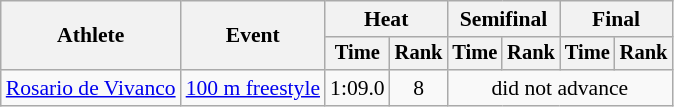<table class=wikitable style="font-size:90%">
<tr>
<th rowspan="2">Athlete</th>
<th rowspan="2">Event</th>
<th colspan="2">Heat</th>
<th colspan="2">Semifinal</th>
<th colspan="2">Final</th>
</tr>
<tr style="font-size:95%">
<th>Time</th>
<th>Rank</th>
<th>Time</th>
<th>Rank</th>
<th>Time</th>
<th>Rank</th>
</tr>
<tr>
<td><a href='#'>Rosario de Vivanco</a></td>
<td><a href='#'>100 m freestyle</a></td>
<td align="center">1:09.0</td>
<td align="center">8</td>
<td colspan=4 align="center">did not advance</td>
</tr>
</table>
